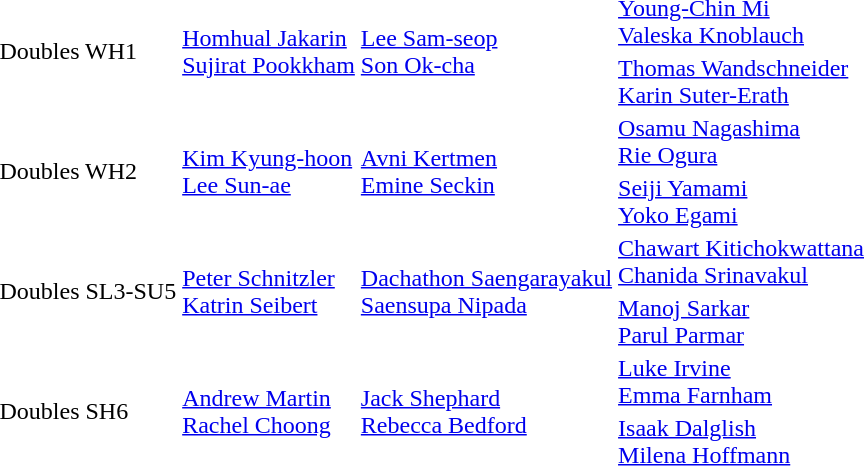<table>
<tr>
<td rowspan=2>Doubles WH1</td>
<td rowspan=2> <a href='#'>Homhual Jakarin</a><br> <a href='#'>Sujirat Pookkham</a></td>
<td rowspan=2> <a href='#'>Lee Sam-seop</a><br> <a href='#'>Son Ok-cha</a></td>
<td> <a href='#'>Young-Chin Mi</a><br> <a href='#'>Valeska Knoblauch</a></td>
</tr>
<tr>
<td> <a href='#'>Thomas Wandschneider</a><br> <a href='#'>Karin Suter-Erath</a></td>
</tr>
<tr>
<td rowspan=2>Doubles WH2</td>
<td rowspan=2> <a href='#'>Kim Kyung-hoon</a><br> <a href='#'>Lee Sun-ae</a></td>
<td rowspan=2> <a href='#'>Avni Kertmen</a><br> <a href='#'>Emine Seckin</a></td>
<td> <a href='#'>Osamu Nagashima</a><br> <a href='#'>Rie Ogura</a></td>
</tr>
<tr>
<td> <a href='#'>Seiji Yamami</a><br> <a href='#'>Yoko Egami</a></td>
</tr>
<tr>
<td rowspan=2>Doubles SL3-SU5</td>
<td rowspan=2> <a href='#'>Peter Schnitzler</a><br> <a href='#'>Katrin Seibert</a></td>
<td rowspan=2> <a href='#'>Dachathon Saengarayakul</a><br> <a href='#'>Saensupa Nipada</a></td>
<td> <a href='#'>Chawart Kitichokwattana</a><br> <a href='#'>Chanida Srinavakul</a></td>
</tr>
<tr>
<td> <a href='#'>Manoj Sarkar</a><br> <a href='#'>Parul Parmar</a></td>
</tr>
<tr>
<td rowspan=2>Doubles SH6</td>
<td rowspan=2> <a href='#'>Andrew Martin</a><br> <a href='#'>Rachel Choong</a></td>
<td rowspan=2> <a href='#'>Jack Shephard</a><br> <a href='#'>Rebecca Bedford</a></td>
<td> <a href='#'>Luke Irvine</a><br> <a href='#'>Emma Farnham</a></td>
</tr>
<tr>
<td> <a href='#'>Isaak Dalglish</a><br> <a href='#'>Milena Hoffmann</a></td>
</tr>
</table>
